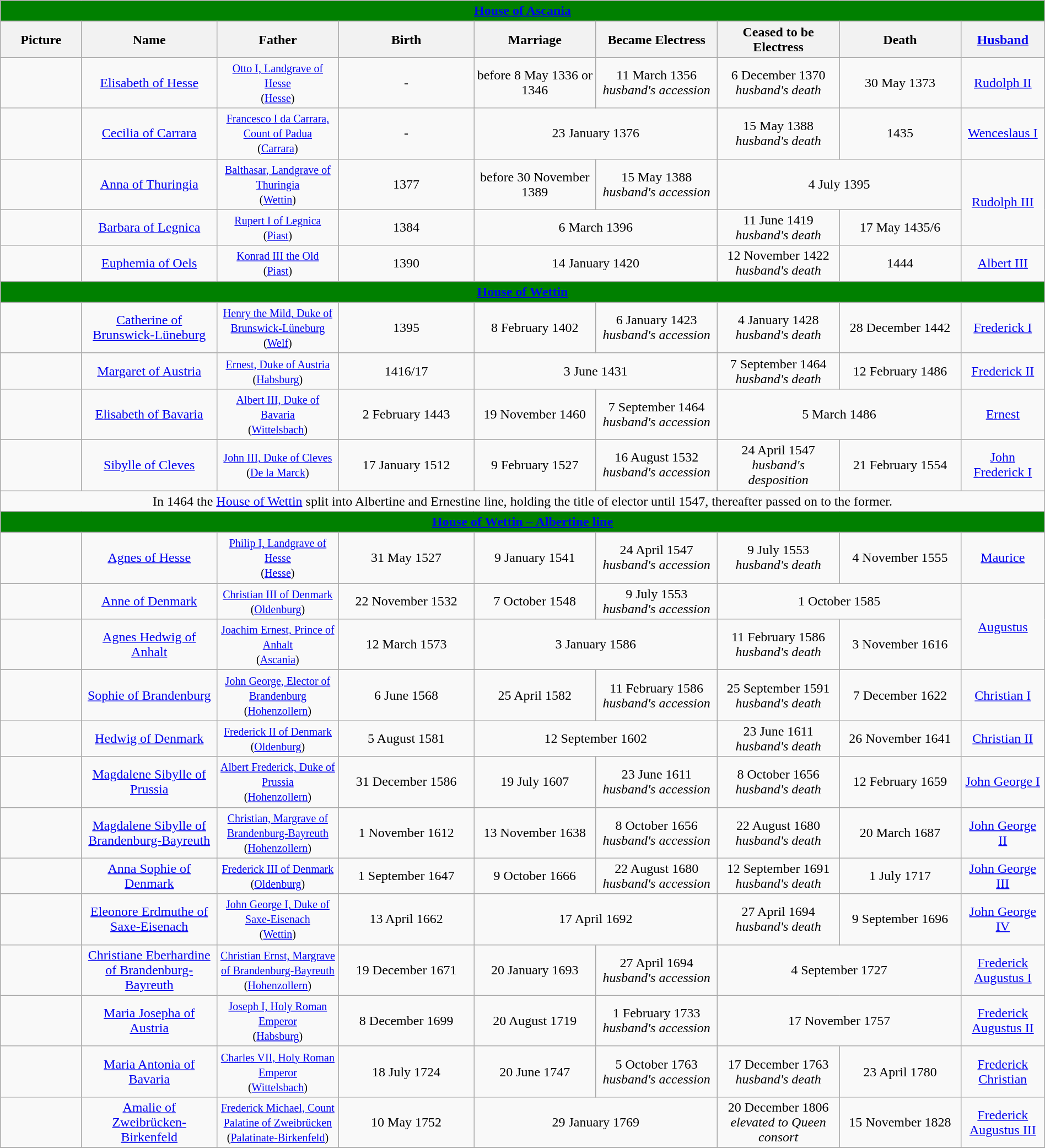<table width=100% class="wikitable">
<tr>
<td colspan="9" bgcolor=green align=center><strong><a href='#'><span>House of Ascania</span></a></strong></td>
</tr>
<tr>
<th width = "6%">Picture</th>
<th width = "10%">Name</th>
<th width = "9%">Father</th>
<th width = "10%">Birth</th>
<th width = "9%">Marriage</th>
<th width = "9%">Became Electress</th>
<th width = "9%">Ceased to be Electress</th>
<th width = "9%">Death</th>
<th width = "5%"><a href='#'>Husband</a></th>
</tr>
<tr>
<td align="center"></td>
<td align="center"><a href='#'>Elisabeth of Hesse</a></td>
<td align="center"><small><a href='#'>Otto I, Landgrave of Hesse</a><br>(<a href='#'>Hesse</a>)</small></td>
<td align="center">-</td>
<td align="center">before 8 May 1336 or 1346</td>
<td align="center">11 March 1356<br><em>husband's accession</em></td>
<td align="center">6 December 1370<br><em>husband's death</em></td>
<td align="center">30 May 1373</td>
<td align="center"><a href='#'>Rudolph II</a></td>
</tr>
<tr>
<td align="center"></td>
<td align="center"><a href='#'>Cecilia of Carrara</a></td>
<td align="center"><small><a href='#'>Francesco I da Carrara, Count of Padua</a><br>(<a href='#'>Carrara</a>)</small></td>
<td align="center">-</td>
<td align="center" colspan="2">23 January 1376</td>
<td align="center">15 May 1388<br><em>husband's death</em></td>
<td align="center">1435</td>
<td align="center"><a href='#'>Wenceslaus I</a></td>
</tr>
<tr>
<td align="center"></td>
<td align="center"><a href='#'>Anna of Thuringia</a></td>
<td align="center"><small><a href='#'>Balthasar, Landgrave of Thuringia</a><br>(<a href='#'>Wettin</a>)</small></td>
<td align="center">1377</td>
<td align="center">before 30 November 1389</td>
<td align="center">15 May 1388<br><em>husband's accession</em></td>
<td align="center" colspan="2">4 July 1395</td>
<td align="center" rowspan="2"><a href='#'>Rudolph III</a></td>
</tr>
<tr>
<td align="center"></td>
<td align="center"><a href='#'>Barbara of Legnica</a></td>
<td align="center"><small><a href='#'>Rupert I of Legnica</a><br>(<a href='#'>Piast</a>)</small></td>
<td align="center">1384</td>
<td align="center" colspan="2">6 March 1396</td>
<td align="center">11 June 1419<br><em>husband's death</em></td>
<td align="center">17 May 1435/6</td>
</tr>
<tr>
<td align="center"></td>
<td align="center"><a href='#'>Euphemia of Oels</a></td>
<td align="center"><small><a href='#'>Konrad III the Old</a><br>(<a href='#'>Piast</a>)</small></td>
<td align="center">1390</td>
<td align="center" colspan="2">14 January 1420</td>
<td align="center">12 November 1422<br><em>husband's death</em></td>
<td align="center">1444</td>
<td align="center"><a href='#'>Albert III</a></td>
</tr>
<tr>
<td colspan="9" bgcolor=green align=center><strong><a href='#'><span>House of Wettin</span></a></strong></td>
</tr>
<tr>
<td align="center"></td>
<td align="center"><a href='#'>Catherine of Brunswick-Lüneburg</a></td>
<td align="center"><small><a href='#'>Henry the Mild, Duke of Brunswick-Lüneburg</a><br>(<a href='#'>Welf</a>)</small></td>
<td align="center">1395</td>
<td align="center">8 February 1402</td>
<td align="center">6 January 1423<br><em>husband's accession</em></td>
<td align="center">4 January 1428<br><em>husband's death</em></td>
<td align="center">28 December 1442</td>
<td align="center"><a href='#'>Frederick I</a></td>
</tr>
<tr>
<td align="center"></td>
<td align="center"><a href='#'>Margaret of Austria</a></td>
<td align="center"><small><a href='#'>Ernest, Duke of Austria</a><br>(<a href='#'>Habsburg</a>)</small></td>
<td align="center">1416/17</td>
<td align="center" colspan="2">3 June 1431</td>
<td align="center">7 September 1464<br><em>husband's death</em></td>
<td align="center">12 February 1486</td>
<td align="center"><a href='#'>Frederick II</a></td>
</tr>
<tr>
<td align="center"></td>
<td align="center"><a href='#'>Elisabeth of Bavaria</a></td>
<td align="center"><small><a href='#'>Albert III, Duke of Bavaria</a><br>(<a href='#'>Wittelsbach</a>)</small></td>
<td align="center">2 February 1443</td>
<td align="center">19 November 1460</td>
<td align="center">7 September 1464<br><em>husband's accession</em></td>
<td align="center" colspan="2">5 March 1486</td>
<td align="center"><a href='#'>Ernest</a></td>
</tr>
<tr>
<td align="center"></td>
<td align="center"><a href='#'>Sibylle of Cleves</a></td>
<td align="center"><small><a href='#'>John III, Duke of Cleves</a><br>(<a href='#'>De la Marck</a>)</small></td>
<td align="center">17 January 1512</td>
<td align="center">9 February 1527</td>
<td align="center">16 August 1532<br><em>husband's accession</em></td>
<td align="center">24 April 1547<br><em>husband's desposition</em></td>
<td align="center">21 February 1554</td>
<td align="center"><a href='#'>John Frederick I</a></td>
</tr>
<tr>
<td colspan="9" align=center>In 1464 the <a href='#'>House of Wettin</a> split into Albertine and Ernestine line, holding the title of elector until 1547, thereafter passed on to the former.</td>
</tr>
<tr>
<td colspan="9" bgcolor=green align=center><strong><a href='#'><span>House of Wettin – Albertine line</span></a></strong></td>
</tr>
<tr>
<td align="center"></td>
<td align="center"><a href='#'>Agnes of Hesse</a></td>
<td align="center"><small><a href='#'>Philip I, Landgrave of Hesse</a><br>(<a href='#'>Hesse</a>)</small></td>
<td align="center">31 May 1527</td>
<td align="center">9 January 1541</td>
<td align="center">24 April 1547<br><em>husband's accession</em></td>
<td align="center">9 July 1553<br><em>husband's death</em></td>
<td align="center">4 November 1555</td>
<td align="center"><a href='#'>Maurice</a></td>
</tr>
<tr>
<td align="center"></td>
<td align="center"><a href='#'>Anne of Denmark</a></td>
<td align="center"><small><a href='#'>Christian III of Denmark</a><br>(<a href='#'>Oldenburg</a>)</small></td>
<td align="center">22 November 1532</td>
<td align="center">7 October 1548</td>
<td align="center">9 July 1553<br><em>husband's accession</em></td>
<td align="center" colspan="2">1 October 1585</td>
<td align="center" rowspan="2"><a href='#'>Augustus</a></td>
</tr>
<tr>
<td align="center"></td>
<td align="center"><a href='#'>Agnes Hedwig of Anhalt</a></td>
<td align="center"><small><a href='#'>Joachim Ernest, Prince of Anhalt</a><br>(<a href='#'>Ascania</a>)</small></td>
<td align="center">12 March 1573</td>
<td align="center" colspan="2">3 January 1586</td>
<td align="center">11 February 1586<br><em>husband's death</em></td>
<td align="center">3 November 1616</td>
</tr>
<tr>
<td align="center"></td>
<td align="center"><a href='#'>Sophie of Brandenburg</a></td>
<td align="center"><small><a href='#'>John George, Elector of Brandenburg</a><br>(<a href='#'>Hohenzollern</a>)</small></td>
<td align="center">6 June 1568</td>
<td align="center">25 April 1582</td>
<td align="center">11 February 1586<br><em>husband's accession</em></td>
<td align="center">25 September 1591<br><em>husband's death</em></td>
<td align="center">7 December 1622</td>
<td align="center"><a href='#'>Christian I</a></td>
</tr>
<tr>
<td align="center"></td>
<td align="center"><a href='#'>Hedwig of Denmark</a></td>
<td align="center"><small><a href='#'>Frederick II of Denmark</a><br>(<a href='#'>Oldenburg</a>)</small></td>
<td align="center">5 August 1581</td>
<td align="center" colspan="2">12 September 1602</td>
<td align="center">23 June 1611<br><em>husband's death</em></td>
<td align="center">26 November 1641</td>
<td align="center"><a href='#'>Christian II</a></td>
</tr>
<tr>
<td align="center"></td>
<td align="center"><a href='#'>Magdalene Sibylle of Prussia</a></td>
<td align="center"><small><a href='#'>Albert Frederick, Duke of Prussia</a><br>(<a href='#'>Hohenzollern</a>)</small></td>
<td align="center">31 December 1586</td>
<td align="center">19 July 1607</td>
<td align="center">23 June 1611<br><em>husband's accession</em></td>
<td align="center">8 October 1656<br><em>husband's death</em></td>
<td align="center">12 February 1659</td>
<td align="center"><a href='#'>John George I</a></td>
</tr>
<tr>
<td align="center"></td>
<td align="center"><a href='#'>Magdalene Sibylle of Brandenburg-Bayreuth</a></td>
<td align="center"><small><a href='#'>Christian, Margrave of Brandenburg-Bayreuth</a><br>(<a href='#'>Hohenzollern</a>)</small></td>
<td align="center">1 November 1612</td>
<td align="center">13 November 1638</td>
<td align="center">8 October 1656<br><em>husband's accession</em></td>
<td align="center">22 August 1680<br><em>husband's death</em></td>
<td align="center">20 March 1687</td>
<td align="center"><a href='#'>John George II</a></td>
</tr>
<tr>
<td align="center"></td>
<td align="center"><a href='#'>Anna Sophie of Denmark</a></td>
<td align="center"><small><a href='#'>Frederick III of Denmark</a><br>(<a href='#'>Oldenburg</a>)</small></td>
<td align="center">1 September 1647</td>
<td align="center">9 October 1666</td>
<td align="center">22 August 1680<br><em>husband's accession</em></td>
<td align="center">12 September 1691<br><em>husband's death</em></td>
<td align="center">1 July 1717</td>
<td align="center"><a href='#'>John George III</a></td>
</tr>
<tr>
<td align="center"></td>
<td align="center"><a href='#'>Eleonore Erdmuthe of Saxe-Eisenach</a></td>
<td align="center"><small><a href='#'>John George I, Duke of Saxe-Eisenach</a><br>(<a href='#'>Wettin</a>)</small></td>
<td align="center">13 April 1662</td>
<td align="center" colspan="2">17 April 1692</td>
<td align="center">27 April 1694<br><em>husband's death</em></td>
<td align="center">9 September 1696</td>
<td align="center"><a href='#'>John George IV</a></td>
</tr>
<tr>
<td align="center"></td>
<td align="center"><a href='#'>Christiane Eberhardine of Brandenburg-Bayreuth</a></td>
<td align="center"><small><a href='#'>Christian Ernst, Margrave of Brandenburg-Bayreuth</a><br>(<a href='#'>Hohenzollern</a>)</small></td>
<td align="center">19 December 1671</td>
<td align="center">20 January 1693</td>
<td align="center">27 April 1694<br><em>husband's accession</em></td>
<td align="center" colspan="2">4 September 1727</td>
<td align="center"><a href='#'>Frederick Augustus I</a></td>
</tr>
<tr>
<td align="center"></td>
<td align="center"><a href='#'>Maria Josepha of Austria</a></td>
<td align="center"><small><a href='#'>Joseph I, Holy Roman Emperor</a><br>(<a href='#'>Habsburg</a>)</small></td>
<td align="center">8 December 1699</td>
<td align="center">20 August 1719</td>
<td align="center">1 February 1733<br><em>husband's accession</em></td>
<td align="center" colspan="2">17 November 1757</td>
<td align="center"><a href='#'>Frederick Augustus II</a></td>
</tr>
<tr>
<td align="center"></td>
<td align="center"><a href='#'>Maria Antonia of Bavaria</a></td>
<td align="center"><small><a href='#'>Charles VII, Holy Roman Emperor</a><br>(<a href='#'>Wittelsbach</a>)</small></td>
<td align="center">18 July 1724</td>
<td align="center">20 June 1747</td>
<td align="center">5 October 1763<br><em>husband's accession</em></td>
<td align="center">17 December 1763<br><em>husband's death</em></td>
<td align="center">23 April 1780</td>
<td align="center"><a href='#'>Frederick Christian</a></td>
</tr>
<tr>
<td align="center"></td>
<td align="center"><a href='#'>Amalie of Zweibrücken-Birkenfeld</a></td>
<td align="center"><small><a href='#'>Frederick Michael, Count Palatine of Zweibrücken</a><br>(<a href='#'>Palatinate-Birkenfeld</a>)</small></td>
<td align="center">10 May 1752</td>
<td align="center" colspan="2">29 January 1769</td>
<td align="center">20 December 1806<br><em>elevated to Queen consort</em></td>
<td align="center">15 November 1828</td>
<td align="center"><a href='#'>Frederick Augustus III</a></td>
</tr>
<tr>
</tr>
</table>
